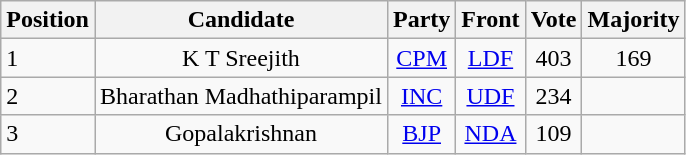<table class="wikitable">
<tr>
<th scope="col">Position</th>
<th scope="col">Candidate</th>
<th scope="col">Party</th>
<th scope="col">Front</th>
<th scope="col">Vote</th>
<th scope="col">Majority</th>
</tr>
<tr>
<td>1</td>
<td align="center">K T Sreejith</td>
<td align="center"><a href='#'>CPM</a></td>
<td align="center"><a href='#'>LDF</a></td>
<td align="center">403</td>
<td align="center">169</td>
</tr>
<tr>
<td>2</td>
<td align="center">Bharathan Madhathiparampil</td>
<td align="center"><a href='#'>INC</a></td>
<td align="center"><a href='#'>UDF</a></td>
<td align="center">234</td>
<td align="center"></td>
</tr>
<tr>
<td>3</td>
<td align="center">Gopalakrishnan</td>
<td align="center"><a href='#'>BJP</a></td>
<td align="center"><a href='#'>NDA</a></td>
<td align="center">109</td>
<td align="center"></td>
</tr>
</table>
